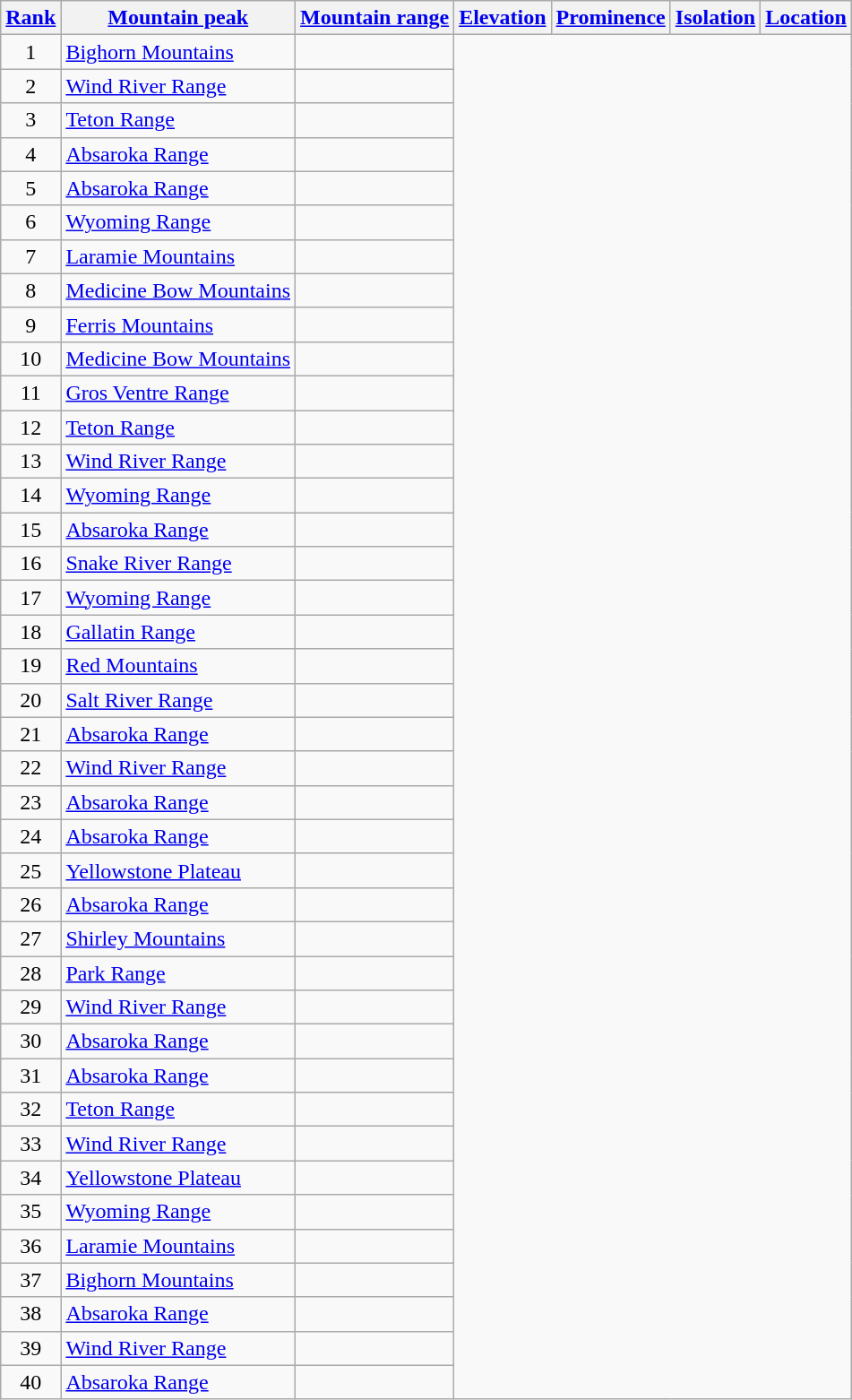<table class="wikitable sortable">
<tr>
<th><a href='#'>Rank</a></th>
<th><a href='#'>Mountain peak</a></th>
<th><a href='#'>Mountain range</a></th>
<th><a href='#'>Elevation</a></th>
<th><a href='#'>Prominence</a></th>
<th><a href='#'>Isolation</a></th>
<th><a href='#'>Location</a></th>
</tr>
<tr>
<td align=center>1<br></td>
<td><a href='#'>Bighorn Mountains</a><br></td>
<td></td>
</tr>
<tr>
<td align=center>2<br></td>
<td><a href='#'>Wind River Range</a><br></td>
<td></td>
</tr>
<tr>
<td align=center>3<br></td>
<td><a href='#'>Teton Range</a><br></td>
<td></td>
</tr>
<tr>
<td align=center>4<br></td>
<td><a href='#'>Absaroka Range</a><br></td>
<td></td>
</tr>
<tr>
<td align=center>5<br></td>
<td><a href='#'>Absaroka Range</a><br></td>
<td></td>
</tr>
<tr>
<td align=center>6<br></td>
<td><a href='#'>Wyoming Range</a><br></td>
<td></td>
</tr>
<tr>
<td align=center>7<br></td>
<td><a href='#'>Laramie Mountains</a><br></td>
<td></td>
</tr>
<tr>
<td align=center>8<br></td>
<td><a href='#'>Medicine Bow Mountains</a><br></td>
<td></td>
</tr>
<tr>
<td align=center>9<br></td>
<td><a href='#'>Ferris Mountains</a><br></td>
<td></td>
</tr>
<tr>
<td align=center>10<br></td>
<td><a href='#'>Medicine Bow Mountains</a><br></td>
<td></td>
</tr>
<tr>
<td align=center>11<br></td>
<td><a href='#'>Gros Ventre Range</a><br></td>
<td></td>
</tr>
<tr>
<td align=center>12<br></td>
<td><a href='#'>Teton Range</a><br></td>
<td></td>
</tr>
<tr>
<td align=center>13<br></td>
<td><a href='#'>Wind River Range</a><br></td>
<td></td>
</tr>
<tr>
<td align=center>14<br></td>
<td><a href='#'>Wyoming Range</a><br></td>
<td></td>
</tr>
<tr>
<td align=center>15<br></td>
<td><a href='#'>Absaroka Range</a><br></td>
<td></td>
</tr>
<tr>
<td align=center>16<br></td>
<td><a href='#'>Snake River Range</a><br></td>
<td></td>
</tr>
<tr>
<td align=center>17<br></td>
<td><a href='#'>Wyoming Range</a><br></td>
<td></td>
</tr>
<tr>
<td align=center>18<br></td>
<td><a href='#'>Gallatin Range</a><br></td>
<td></td>
</tr>
<tr>
<td align=center>19<br></td>
<td><a href='#'>Red Mountains</a><br></td>
<td></td>
</tr>
<tr>
<td align=center>20<br></td>
<td><a href='#'>Salt River Range</a><br></td>
<td></td>
</tr>
<tr>
<td align=center>21<br></td>
<td><a href='#'>Absaroka Range</a><br></td>
<td></td>
</tr>
<tr>
<td align=center>22<br></td>
<td><a href='#'>Wind River Range</a><br></td>
<td></td>
</tr>
<tr>
<td align=center>23<br></td>
<td><a href='#'>Absaroka Range</a><br></td>
<td></td>
</tr>
<tr>
<td align=center>24<br></td>
<td><a href='#'>Absaroka Range</a><br></td>
<td></td>
</tr>
<tr>
<td align=center>25<br></td>
<td><a href='#'>Yellowstone Plateau</a><br></td>
<td></td>
</tr>
<tr>
<td align=center>26<br></td>
<td><a href='#'>Absaroka Range</a><br></td>
<td></td>
</tr>
<tr>
<td align=center>27<br></td>
<td><a href='#'>Shirley Mountains</a><br></td>
<td></td>
</tr>
<tr>
<td align=center>28<br></td>
<td><a href='#'>Park Range</a><br></td>
<td></td>
</tr>
<tr>
<td align=center>29<br></td>
<td><a href='#'>Wind River Range</a><br></td>
<td></td>
</tr>
<tr>
<td align=center>30<br></td>
<td><a href='#'>Absaroka Range</a><br></td>
<td></td>
</tr>
<tr>
<td align=center>31<br></td>
<td><a href='#'>Absaroka Range</a><br></td>
<td></td>
</tr>
<tr>
<td align=center>32<br></td>
<td><a href='#'>Teton Range</a><br></td>
<td></td>
</tr>
<tr>
<td align=center>33<br></td>
<td><a href='#'>Wind River Range</a><br></td>
<td></td>
</tr>
<tr>
<td align=center>34<br></td>
<td><a href='#'>Yellowstone Plateau</a><br></td>
<td></td>
</tr>
<tr>
<td align=center>35<br></td>
<td><a href='#'>Wyoming Range</a><br></td>
<td></td>
</tr>
<tr>
<td align=center>36<br></td>
<td><a href='#'>Laramie Mountains</a><br></td>
<td></td>
</tr>
<tr>
<td align=center>37<br></td>
<td><a href='#'>Bighorn Mountains</a><br></td>
<td></td>
</tr>
<tr>
<td align=center>38<br></td>
<td><a href='#'>Absaroka Range</a><br></td>
<td></td>
</tr>
<tr>
<td align=center>39<br></td>
<td><a href='#'>Wind River Range</a><br></td>
<td></td>
</tr>
<tr>
<td align=center>40<br></td>
<td><a href='#'>Absaroka Range</a><br></td>
<td></td>
</tr>
</table>
